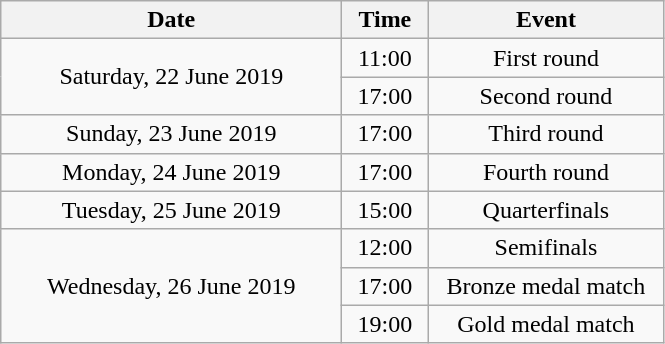<table class = "wikitable" style="text-align:center;">
<tr>
<th width=220>Date</th>
<th width=50>Time</th>
<th width=150>Event</th>
</tr>
<tr>
<td rowspan=2>Saturday, 22 June 2019</td>
<td>11:00</td>
<td>First round</td>
</tr>
<tr>
<td>17:00</td>
<td>Second round</td>
</tr>
<tr>
<td>Sunday, 23 June 2019</td>
<td>17:00</td>
<td>Third round</td>
</tr>
<tr>
<td>Monday, 24 June 2019</td>
<td>17:00</td>
<td>Fourth round</td>
</tr>
<tr>
<td>Tuesday, 25 June 2019</td>
<td>15:00</td>
<td>Quarterfinals</td>
</tr>
<tr>
<td rowspan=3>Wednesday, 26 June 2019</td>
<td>12:00</td>
<td>Semifinals</td>
</tr>
<tr>
<td>17:00</td>
<td>Bronze medal match</td>
</tr>
<tr>
<td>19:00</td>
<td>Gold medal match</td>
</tr>
</table>
